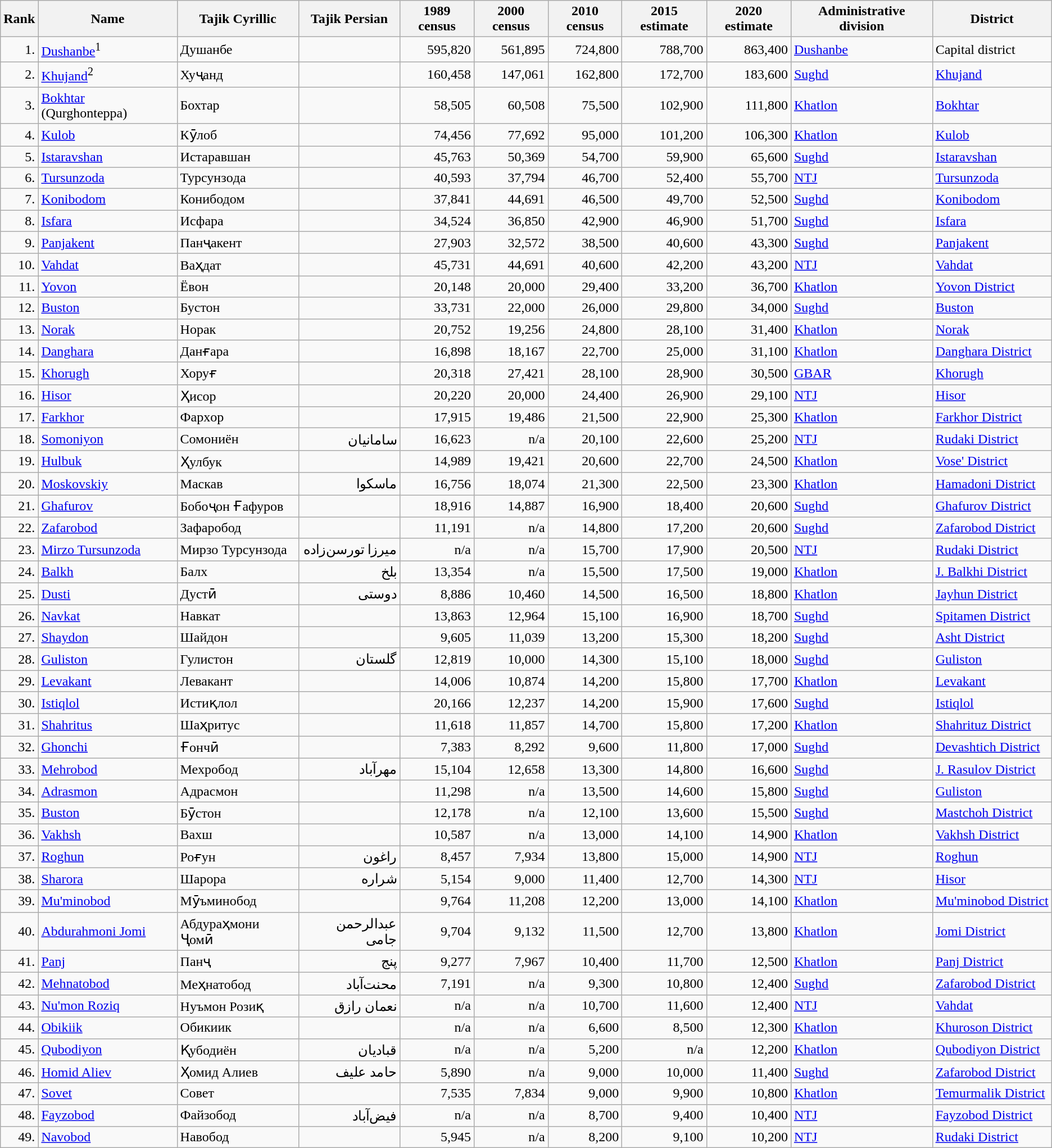<table class="wikitable sortable">
<tr>
<th>Rank</th>
<th>Name</th>
<th>Tajik Cyrillic</th>
<th>Tajik Persian</th>
<th>1989 census</th>
<th>2000 census</th>
<th>2010 census</th>
<th>2015 estimate</th>
<th>2020 estimate</th>
<th>Administrative division</th>
<th>District</th>
</tr>
<tr ---->
<td align=right>1.</td>
<td><a href='#'>Dushanbe</a><sup>1</sup></td>
<td>Душанбе</td>
<td align=right></td>
<td align=right>595,820</td>
<td align=right>561,895</td>
<td align=right>724,800</td>
<td align=right>788,700</td>
<td align=right>863,400</td>
<td><a href='#'>Dushanbe</a></td>
<td>Capital district</td>
</tr>
<tr ---->
<td align=right>2.</td>
<td><a href='#'>Khujand</a><sup>2</sup></td>
<td>Хуҷанд</td>
<td align=right></td>
<td align=right>160,458</td>
<td align=right>147,061</td>
<td align=right>162,800</td>
<td align=right>172,700</td>
<td align=right>183,600</td>
<td><a href='#'>Sughd</a></td>
<td><a href='#'>Khujand</a></td>
</tr>
<tr ---->
<td align=right>3.</td>
<td><a href='#'>Bokhtar</a> (Qurghonteppa)</td>
<td>Бохтар</td>
<td align=right></td>
<td align=right>58,505</td>
<td align=right>60,508</td>
<td align=right>75,500</td>
<td align=right>102,900</td>
<td align=right>111,800</td>
<td><a href='#'>Khatlon</a></td>
<td><a href='#'>Bokhtar</a></td>
</tr>
<tr ---->
<td align=right>4.</td>
<td><a href='#'>Kulob</a></td>
<td>Кӯлоб</td>
<td align=right></td>
<td align=right>74,456</td>
<td align=right>77,692</td>
<td align=right>95,000</td>
<td align=right>101,200</td>
<td align=right>106,300</td>
<td><a href='#'>Khatlon</a></td>
<td><a href='#'>Kulob</a></td>
</tr>
<tr ---->
<td align=right>5.</td>
<td><a href='#'>Istaravshan</a></td>
<td>Истаравшан</td>
<td align=right></td>
<td align=right>45,763</td>
<td align=right>50,369</td>
<td align=right>54,700</td>
<td align=right>59,900</td>
<td align=right>65,600</td>
<td><a href='#'>Sughd</a></td>
<td><a href='#'>Istaravshan</a></td>
</tr>
<tr ---->
<td align=right>6.</td>
<td><a href='#'>Tursunzoda</a></td>
<td>Турсунзoдa</td>
<td align=right></td>
<td align=right>40,593</td>
<td align=right>37,794</td>
<td align=right>46,700</td>
<td align=right>52,400</td>
<td align=right>55,700</td>
<td><a href='#'>NTJ</a></td>
<td><a href='#'>Tursunzoda</a></td>
</tr>
<tr ---->
<td align=right>7.</td>
<td><a href='#'>Konibodom</a></td>
<td>Конибодом</td>
<td align=right></td>
<td align=right>37,841</td>
<td align=right>44,691</td>
<td align=right>46,500</td>
<td align=right>49,700</td>
<td align=right>52,500</td>
<td><a href='#'>Sughd</a></td>
<td><a href='#'>Konibodom</a></td>
</tr>
<tr ---->
<td align=right>8.</td>
<td><a href='#'>Isfara</a></td>
<td>Исфара</td>
<td align=right></td>
<td align=right>34,524</td>
<td align=right>36,850</td>
<td align=right>42,900</td>
<td align=right>46,900</td>
<td align=right>51,700</td>
<td><a href='#'>Sughd</a></td>
<td><a href='#'>Isfara</a></td>
</tr>
<tr ---->
<td align=right>9.</td>
<td><a href='#'>Panjakent</a></td>
<td>Панҷакент</td>
<td align=right></td>
<td align=right>27,903</td>
<td align=right>32,572</td>
<td align=right>38,500</td>
<td align=right>40,600</td>
<td align=right>43,300</td>
<td><a href='#'>Sughd</a></td>
<td><a href='#'>Panjakent</a></td>
</tr>
<tr ---->
<td align=right>10.</td>
<td><a href='#'>Vahdat</a></td>
<td>Ваҳдат</td>
<td align=right></td>
<td align=right>45,731</td>
<td align=right>44,691</td>
<td align=right>40,600</td>
<td align=right>42,200</td>
<td align=right>43,200</td>
<td><a href='#'>NTJ</a></td>
<td><a href='#'>Vahdat</a></td>
</tr>
<tr ---->
<td align=right>11.</td>
<td><a href='#'>Yovon</a></td>
<td>Ёвон</td>
<td align=right></td>
<td align=right>20,148</td>
<td align=right>20,000</td>
<td align=right>29,400</td>
<td align=right>33,200</td>
<td align=right>36,700</td>
<td><a href='#'>Khatlon</a></td>
<td><a href='#'>Yovon District</a></td>
</tr>
<tr ---->
<td align=right>12.</td>
<td><a href='#'>Buston</a></td>
<td>Бустон</td>
<td align=right></td>
<td align=right>33,731</td>
<td align=right>22,000</td>
<td align=right>26,000</td>
<td align=right>29,800</td>
<td align=right>34,000</td>
<td><a href='#'>Sughd</a></td>
<td><a href='#'>Buston</a></td>
</tr>
<tr ---->
<td align=right>13.</td>
<td><a href='#'>Norak</a></td>
<td>Нoрaк</td>
<td align=right></td>
<td align=right>20,752</td>
<td align=right>19,256</td>
<td align=right>24,800</td>
<td align=right>28,100</td>
<td align=right>31,400</td>
<td><a href='#'>Khatlon</a></td>
<td><a href='#'>Norak</a></td>
</tr>
<tr ---->
<td align=right>14.</td>
<td><a href='#'>Danghara</a></td>
<td>Данғара</td>
<td align=right></td>
<td align=right>16,898</td>
<td align=right>18,167</td>
<td align=right>22,700</td>
<td align=right>25,000</td>
<td align=right>31,100</td>
<td><a href='#'>Khatlon</a></td>
<td><a href='#'>Danghara District</a></td>
</tr>
<tr ---->
<td align=right>15.</td>
<td><a href='#'>Khorugh</a></td>
<td>Хоруғ</td>
<td align=right></td>
<td align=right>20,318</td>
<td align=right>27,421</td>
<td align=right>28,100</td>
<td align=right>28,900</td>
<td align=right>30,500</td>
<td><a href='#'>GBAR</a></td>
<td><a href='#'>Khorugh</a></td>
</tr>
<tr ---->
<td align=right>16.</td>
<td><a href='#'>Hisor</a></td>
<td>Ҳисор</td>
<td align=right></td>
<td align=right>20,220</td>
<td align=right>20,000</td>
<td align=right>24,400</td>
<td align=right>26,900</td>
<td align=right>29,100</td>
<td><a href='#'>NTJ</a></td>
<td><a href='#'>Hisor</a></td>
</tr>
<tr ---->
<td align=right>17.</td>
<td><a href='#'>Farkhor</a></td>
<td>Фархoр</td>
<td align=right></td>
<td align=right>17,915</td>
<td align=right>19,486</td>
<td align=right>21,500</td>
<td align=right>22,900</td>
<td align=right>25,300</td>
<td><a href='#'>Khatlon</a></td>
<td><a href='#'>Farkhor District</a></td>
</tr>
<tr ---->
<td align=right>18.</td>
<td><a href='#'>Somoniyon</a></td>
<td>Сомониён</td>
<td align=right>سامانیان</td>
<td align=right>16,623</td>
<td align=right>n/a</td>
<td align=right>20,100</td>
<td align=right>22,600</td>
<td align=right>25,200</td>
<td><a href='#'>NTJ</a></td>
<td><a href='#'>Rudaki District</a></td>
</tr>
<tr ---->
<td align=right>19.</td>
<td><a href='#'>Hulbuk</a></td>
<td>Ҳулбук</td>
<td align=right></td>
<td align=right>14,989</td>
<td align=right>19,421</td>
<td align=right>20,600</td>
<td align=right>22,700</td>
<td align=right>24,500</td>
<td><a href='#'>Khatlon</a></td>
<td><a href='#'>Vose' District</a></td>
</tr>
<tr ---->
<td align=right>20.</td>
<td><a href='#'>Moskovskiy</a></td>
<td>Маскав</td>
<td align=right>ماسکوا</td>
<td align=right>16,756</td>
<td align=right>18,074</td>
<td align=right>21,300</td>
<td align=right>22,500</td>
<td align=right>23,300</td>
<td><a href='#'>Khatlon</a></td>
<td><a href='#'>Hamadoni District</a></td>
</tr>
<tr ---->
<td align=right>21.</td>
<td><a href='#'>Ghafurov</a></td>
<td>Бобоҷон Ғафуров</td>
<td align=right></td>
<td align=right>18,916</td>
<td align=right>14,887</td>
<td align=right>16,900</td>
<td align=right>18,400</td>
<td align=right>20,600</td>
<td><a href='#'>Sughd</a></td>
<td><a href='#'>Ghafurov District</a></td>
</tr>
<tr ---->
<td align=right>22.</td>
<td><a href='#'>Zafarobod</a></td>
<td>Зафаробод</td>
<td align=right></td>
<td align=right>11,191</td>
<td align=right>n/a</td>
<td align=right>14,800</td>
<td align=right>17,200</td>
<td align=right>20,600</td>
<td><a href='#'>Sughd</a></td>
<td><a href='#'>Zafarobod District</a></td>
</tr>
<tr ---->
<td align=right>23.</td>
<td><a href='#'>Mirzo Tursunzoda</a></td>
<td>Мирзо Турсунзода</td>
<td align=right>میرزا تورسن‌زاده</td>
<td align=right>n/a</td>
<td align=right>n/a</td>
<td align=right>15,700</td>
<td align=right>17,900</td>
<td align=right>20,500</td>
<td><a href='#'>NTJ</a></td>
<td><a href='#'>Rudaki District</a></td>
</tr>
<tr ---->
<td align=right>24.</td>
<td><a href='#'>Balkh</a></td>
<td>Балх</td>
<td align=right>بلخ</td>
<td align=right>13,354</td>
<td align=right>n/a</td>
<td align=right>15,500</td>
<td align=right>17,500</td>
<td align=right>19,000</td>
<td><a href='#'>Khatlon</a></td>
<td><a href='#'>J. Balkhi District</a></td>
</tr>
<tr ---->
<td align=right>25.</td>
<td><a href='#'>Dusti</a></td>
<td>Дустӣ</td>
<td align=right>دوستی</td>
<td align=right>8,886</td>
<td align=right>10,460</td>
<td align=right>14,500</td>
<td align=right>16,500</td>
<td align=right>18,800</td>
<td><a href='#'>Khatlon</a></td>
<td><a href='#'>Jayhun District</a></td>
</tr>
<tr ---->
<td align=right>26.</td>
<td><a href='#'>Navkat</a></td>
<td>Навкат</td>
<td align=right></td>
<td align=right>13,863</td>
<td align=right>12,964</td>
<td align=right>15,100</td>
<td align=right>16,900</td>
<td align=right>18,700</td>
<td><a href='#'>Sughd</a></td>
<td><a href='#'>Spitamen District</a></td>
</tr>
<tr ---->
<td align=right>27.</td>
<td><a href='#'>Shaydon</a></td>
<td>Шайдон</td>
<td align=right></td>
<td align=right>9,605</td>
<td align=right>11,039</td>
<td align=right>13,200</td>
<td align=right>15,300</td>
<td align=right>18,200</td>
<td><a href='#'>Sughd</a></td>
<td><a href='#'>Asht District</a></td>
</tr>
<tr ---->
<td align=right>28.</td>
<td><a href='#'>Guliston</a></td>
<td>Гулистон</td>
<td align=right>گلستان</td>
<td align=right>12,819</td>
<td align=right>10,000</td>
<td align=right>14,300</td>
<td align=right>15,100</td>
<td align=right>18,000</td>
<td><a href='#'>Sughd</a></td>
<td><a href='#'>Guliston</a></td>
</tr>
<tr ---->
<td align=right>29.</td>
<td><a href='#'>Levakant</a></td>
<td>Левакант</td>
<td align=right></td>
<td align=right>14,006</td>
<td align=right>10,874</td>
<td align=right>14,200</td>
<td align=right>15,800</td>
<td align=right>17,700</td>
<td><a href='#'>Khatlon</a></td>
<td><a href='#'>Levakant</a></td>
</tr>
<tr ---->
<td align=right>30.</td>
<td><a href='#'>Istiqlol</a></td>
<td>Истиқлол</td>
<td align=right></td>
<td align=right>20,166</td>
<td align=right>12,237</td>
<td align=right>14,200</td>
<td align=right>15,900</td>
<td align=right>17,600</td>
<td><a href='#'>Sughd</a></td>
<td><a href='#'>Istiqlol</a></td>
</tr>
<tr ---->
<td align=right>31.</td>
<td><a href='#'>Shahritus</a></td>
<td>Шаҳритус</td>
<td align=right></td>
<td align=right>11,618</td>
<td align=right>11,857</td>
<td align=right>14,700</td>
<td align=right>15,800</td>
<td align=right>17,200</td>
<td><a href='#'>Khatlon</a></td>
<td><a href='#'>Shahrituz District</a></td>
</tr>
<tr ---->
<td align=right>32.</td>
<td><a href='#'>Ghonchi</a></td>
<td>Ғончӣ</td>
<td align=right></td>
<td align=right>7,383</td>
<td align=right>8,292</td>
<td align=right>9,600</td>
<td align=right>11,800</td>
<td align=right>17,000</td>
<td><a href='#'>Sughd</a></td>
<td><a href='#'>Devashtich District</a></td>
</tr>
<tr ---->
<td align=right>33.</td>
<td><a href='#'>Mehrobod</a></td>
<td>Мехробод</td>
<td align=right>مهرآباد</td>
<td align=right>15,104</td>
<td align=right>12,658</td>
<td align=right>13,300</td>
<td align=right>14,800</td>
<td align=right>16,600</td>
<td><a href='#'>Sughd</a></td>
<td><a href='#'>J. Rasulov District</a></td>
</tr>
<tr ---->
<td align=right>34.</td>
<td><a href='#'>Adrasmon</a></td>
<td>Адрасмoн</td>
<td align=right></td>
<td align=right>11,298</td>
<td align=right>n/a</td>
<td align=right>13,500</td>
<td align=right>14,600</td>
<td align=right>15,800</td>
<td><a href='#'>Sughd</a></td>
<td><a href='#'>Guliston</a></td>
</tr>
<tr ---->
<td align=right>35.</td>
<td><a href='#'>Buston</a></td>
<td>Бӯстон</td>
<td align=right></td>
<td align=right>12,178</td>
<td align=right>n/a</td>
<td align=right>12,100</td>
<td align=right>13,600</td>
<td align=right>15,500</td>
<td><a href='#'>Sughd</a></td>
<td><a href='#'>Mastchoh District</a></td>
</tr>
<tr ---->
<td align=right>36.</td>
<td><a href='#'>Vakhsh</a></td>
<td>Вахш</td>
<td align=right></td>
<td align=right>10,587</td>
<td align=right>n/a</td>
<td align=right>13,000</td>
<td align=right>14,100</td>
<td align=right>14,900</td>
<td><a href='#'>Khatlon</a></td>
<td><a href='#'>Vakhsh District</a></td>
</tr>
<tr ---->
<td align=right>37.</td>
<td><a href='#'>Roghun</a></td>
<td>Роғун</td>
<td align=right>راغون</td>
<td align=right>8,457</td>
<td align=right>7,934</td>
<td align=right>13,800</td>
<td align=right>15,000</td>
<td align=right>14,900</td>
<td><a href='#'>NTJ</a></td>
<td><a href='#'>Roghun</a></td>
</tr>
<tr ---->
<td align=right>38.</td>
<td><a href='#'>Sharora</a></td>
<td>Шарора</td>
<td align=right>شراره</td>
<td align=right>5,154</td>
<td align=right>9,000</td>
<td align=right>11,400</td>
<td align=right>12,700</td>
<td align=right>14,300</td>
<td><a href='#'>NTJ</a></td>
<td><a href='#'>Hisor</a></td>
</tr>
<tr ---->
<td align=right>39.</td>
<td><a href='#'>Mu'minobod</a></td>
<td>Мӯъминобод</td>
<td align=right></td>
<td align=right>9,764</td>
<td align=right>11,208</td>
<td align=right>12,200</td>
<td align=right>13,000</td>
<td align=right>14,100</td>
<td><a href='#'>Khatlon</a></td>
<td><a href='#'>Mu'minobod District</a></td>
</tr>
<tr ---->
<td align=right>40.</td>
<td><a href='#'>Abdurahmoni Jomi</a></td>
<td>Абдураҳмони Ҷомӣ</td>
<td align=right>عبدالرحمن جامی</td>
<td align=right>9,704</td>
<td align=right>9,132</td>
<td align=right>11,500</td>
<td align=right>12,700</td>
<td align=right>13,800</td>
<td><a href='#'>Khatlon</a></td>
<td><a href='#'>Jomi District</a></td>
</tr>
<tr ---->
<td align=right>41.</td>
<td><a href='#'>Panj</a></td>
<td>Панҷ</td>
<td align=right>پنج</td>
<td align=right>9,277</td>
<td align=right>7,967</td>
<td align=right>10,400</td>
<td align=right>11,700</td>
<td align=right>12,500</td>
<td><a href='#'>Khatlon</a></td>
<td><a href='#'>Panj District</a></td>
</tr>
<tr ---->
<td align=right>42.</td>
<td><a href='#'>Mehnatobod</a></td>
<td>Меҳнатобод</td>
<td align=right>محنت‌آباد</td>
<td align=right>7,191</td>
<td align=right>n/a</td>
<td align=right>9,300</td>
<td align=right>10,800</td>
<td align=right>12,400</td>
<td><a href='#'>Sughd</a></td>
<td><a href='#'>Zafarobod District</a></td>
</tr>
<tr ---->
<td align=right>43.</td>
<td><a href='#'>Nu'mon Roziq</a></td>
<td>Нуъмон Розиқ</td>
<td align=right>نعمان رازق</td>
<td align=right>n/a</td>
<td align=right>n/a</td>
<td align=right>10,700</td>
<td align=right>11,600</td>
<td align=right>12,400</td>
<td><a href='#'>NTJ</a></td>
<td><a href='#'>Vahdat</a></td>
</tr>
<tr ---->
<td align=right>44.</td>
<td><a href='#'>Obikiik</a></td>
<td>Обикиик</td>
<td align=right></td>
<td align=right>n/a</td>
<td align=right>n/a</td>
<td align=right>6,600</td>
<td align=right>8,500</td>
<td align=right>12,300</td>
<td><a href='#'>Khatlon</a></td>
<td><a href='#'>Khuroson District</a></td>
</tr>
<tr ---->
<td align=right>45.</td>
<td><a href='#'>Qubodiyon</a></td>
<td>Қубодиён</td>
<td align=right>قبادیان</td>
<td align=right>n/a</td>
<td align=right>n/a</td>
<td align=right>5,200</td>
<td align=right>n/a</td>
<td align=right>12,200</td>
<td><a href='#'>Khatlon</a></td>
<td><a href='#'>Qubodiyon District</a></td>
</tr>
<tr ---->
<td align=right>46.</td>
<td><a href='#'>Homid Aliev</a></td>
<td>Ҳомид Алиев</td>
<td align=right>حامد علیف</td>
<td align=right>5,890</td>
<td align=right>n/a</td>
<td align=right>9,000</td>
<td align=right>10,000</td>
<td align=right>11,400</td>
<td><a href='#'>Sughd</a></td>
<td><a href='#'>Zafarobod District</a></td>
</tr>
<tr ---->
<td align=right>47.</td>
<td><a href='#'>Sovet</a></td>
<td>Совет</td>
<td align=right></td>
<td align=right>7,535</td>
<td align=right>7,834</td>
<td align=right>9,000</td>
<td align=right>9,900</td>
<td align=right>10,800</td>
<td><a href='#'>Khatlon</a></td>
<td><a href='#'>Temurmalik District</a></td>
</tr>
<tr ---->
<td align=right>48.</td>
<td><a href='#'>Fayzobod</a></td>
<td>Файзобод</td>
<td align=right>فیض‌آباد</td>
<td align=right>n/a</td>
<td align=right>n/a</td>
<td align=right>8,700</td>
<td align=right>9,400</td>
<td align=right>10,400</td>
<td><a href='#'>NTJ</a></td>
<td><a href='#'>Fayzobod District</a></td>
</tr>
<tr ---->
<td align=right>49.</td>
<td><a href='#'>Navobod</a></td>
<td>Навобод</td>
<td align=right></td>
<td align=right>5,945</td>
<td align=right>n/a</td>
<td align=right>8,200</td>
<td align=right>9,100</td>
<td align=right>10,200</td>
<td><a href='#'>NTJ</a></td>
<td><a href='#'>Rudaki District</a></td>
</tr>
</table>
